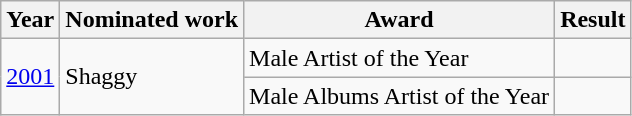<table class="wikitable">
<tr>
<th>Year</th>
<th>Nominated work</th>
<th>Award</th>
<th>Result</th>
</tr>
<tr>
<td rowspan=3 align=center><a href='#'>2001</a></td>
<td rowspan=3>Shaggy</td>
<td>Male Artist of the Year</td>
<td></td>
</tr>
<tr>
<td>Male Albums Artist of the Year</td>
<td></td>
</tr>
</table>
